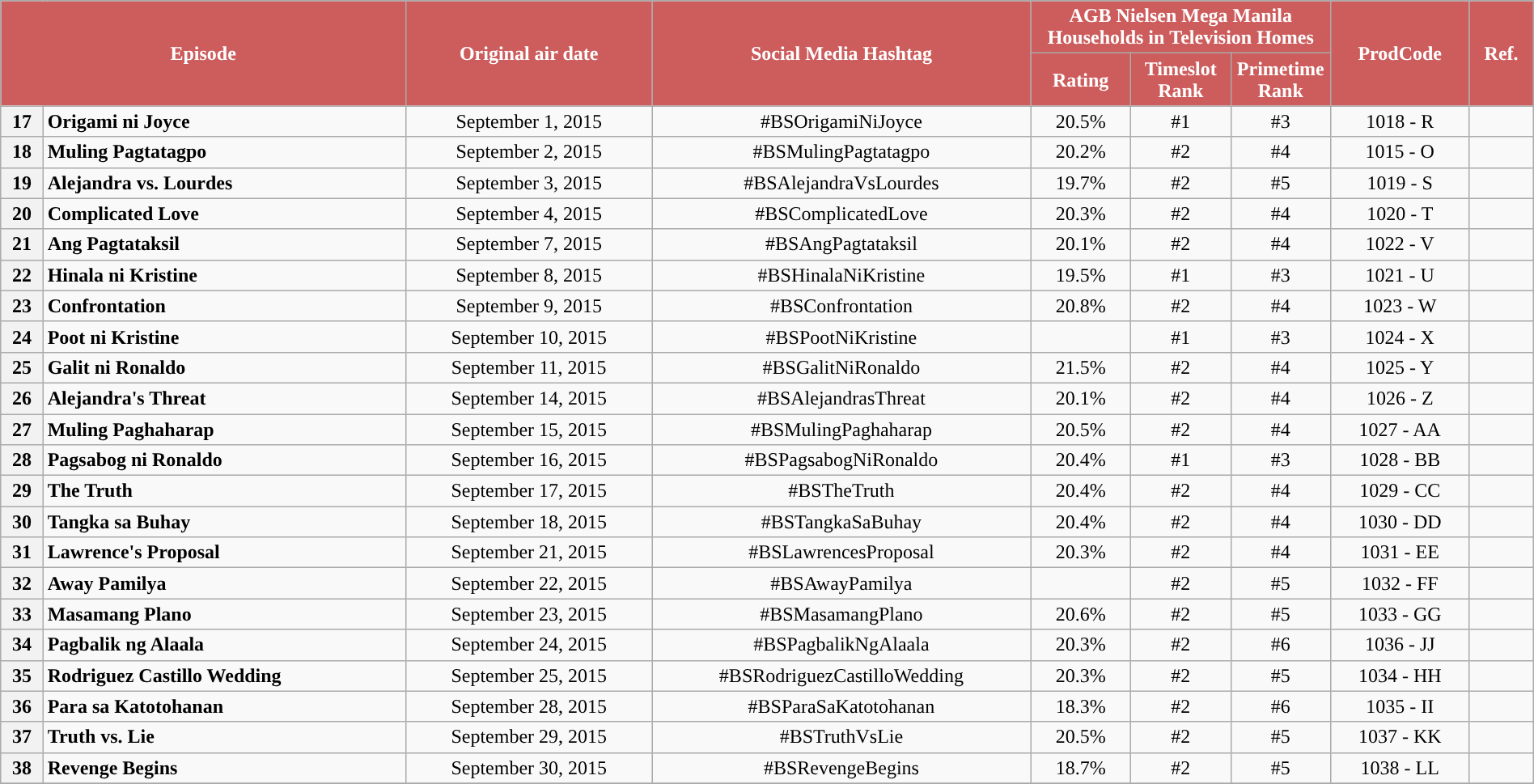<table class="wikitable" style="text-align:center; font-size:100%; line-height:18px;"  width="100%">
<tr>
<th colspan="2" rowspan="2" style="background-color:#CD5C5C; color:#ffffff;">Episode</th>
<th style="background:#CD5C5C; color:white" rowspan="2">Original air date</th>
<th style="background:#CD5C5C; color:white" rowspan="2">Social Media Hashtag</th>
<th style="background-color:#CD5C5C; color:#ffffff;" colspan="3">AGB Nielsen Mega Manila Households in Television Homes</th>
<th rowspan="2" style="background:#CD5C5C; color:white">ProdCode</th>
<th rowspan="2" style="background:#CD5C5C; color:white">Ref.</th>
</tr>
<tr style="text-align: center style=">
<th style="background-color:#CD5C5C; width:75px; color:#ffffff;">Rating</th>
<th style="background-color:#CD5C5C; width:75px; color:#ffffff;">Timeslot Rank</th>
<th style="background-color:#CD5C5C; width:75px; color:#ffffff;">Primetime Rank</th>
</tr>
<tr>
<th>17</th>
<td style="text-align: left;"><strong>Origami ni Joyce</strong></td>
<td>September 1, 2015</td>
<td>#BSOrigamiNiJoyce</td>
<td>20.5%</td>
<td>#1</td>
<td>#3</td>
<td>1018 - R</td>
<td></td>
</tr>
<tr>
<th>18</th>
<td style="text-align: left;"><strong>Muling Pagtatagpo</strong></td>
<td>September 2, 2015</td>
<td>#BSMulingPagtatagpo</td>
<td>20.2%</td>
<td>#2</td>
<td>#4</td>
<td>1015 - O</td>
<td></td>
</tr>
<tr>
<th>19</th>
<td style="text-align: left;"><strong>Alejandra vs. Lourdes</strong></td>
<td>September 3, 2015</td>
<td>#BSAlejandraVsLourdes</td>
<td>19.7%</td>
<td>#2</td>
<td>#5</td>
<td>1019 - S</td>
<td></td>
</tr>
<tr>
<th>20</th>
<td style="text-align: left;"><strong>Complicated Love</strong></td>
<td>September 4, 2015</td>
<td>#BSComplicatedLove</td>
<td>20.3%</td>
<td>#2</td>
<td>#4</td>
<td>1020 - T</td>
<td></td>
</tr>
<tr>
<th>21</th>
<td style="text-align: left;"><strong>Ang Pagtataksil</strong></td>
<td>September 7, 2015</td>
<td>#BSAngPagtataksil</td>
<td>20.1%</td>
<td>#2</td>
<td>#4</td>
<td>1022 - V</td>
<td></td>
</tr>
<tr>
<th>22</th>
<td style="text-align: left;"><strong>Hinala ni Kristine</strong></td>
<td>September 8, 2015</td>
<td>#BSHinalaNiKristine</td>
<td>19.5%</td>
<td>#1</td>
<td>#3</td>
<td>1021 - U</td>
<td></td>
</tr>
<tr>
<th>23</th>
<td style="text-align: left;"><strong>Confrontation</strong></td>
<td>September 9, 2015</td>
<td>#BSConfrontation</td>
<td>20.8%</td>
<td>#2</td>
<td>#4</td>
<td>1023 - W</td>
<td></td>
</tr>
<tr>
<th>24</th>
<td style="text-align: left;"><strong>Poot ni Kristine</strong></td>
<td>September 10, 2015</td>
<td>#BSPootNiKristine</td>
<td></td>
<td>#1</td>
<td>#3</td>
<td>1024 - X</td>
<td></td>
</tr>
<tr>
<th>25</th>
<td style="text-align: left;"><strong>Galit ni Ronaldo</strong></td>
<td>September 11, 2015</td>
<td>#BSGalitNiRonaldo</td>
<td>21.5%</td>
<td>#2</td>
<td>#4</td>
<td>1025 - Y</td>
<td></td>
</tr>
<tr>
<th>26</th>
<td style="text-align: left;"><strong>Alejandra's Threat</strong></td>
<td>September 14, 2015</td>
<td>#BSAlejandrasThreat</td>
<td>20.1%</td>
<td>#2</td>
<td>#4</td>
<td>1026 - Z</td>
<td></td>
</tr>
<tr>
<th>27</th>
<td style="text-align: left;"><strong>Muling Paghaharap</strong></td>
<td>September 15, 2015</td>
<td>#BSMulingPaghaharap</td>
<td>20.5%</td>
<td>#2</td>
<td>#4</td>
<td>1027 - AA</td>
<td></td>
</tr>
<tr>
<th>28</th>
<td style="text-align: left;"><strong>Pagsabog ni Ronaldo</strong></td>
<td>September 16, 2015</td>
<td>#BSPagsabogNiRonaldo</td>
<td>20.4%</td>
<td>#1</td>
<td>#3</td>
<td>1028 - BB</td>
<td></td>
</tr>
<tr>
<th>29</th>
<td style="text-align: left;"><strong>The Truth</strong></td>
<td>September 17, 2015</td>
<td>#BSTheTruth</td>
<td>20.4%</td>
<td>#2</td>
<td>#4</td>
<td>1029 - CC</td>
<td></td>
</tr>
<tr>
<th>30</th>
<td style="text-align: left;"><strong>Tangka sa Buhay</strong></td>
<td>September 18, 2015</td>
<td>#BSTangkaSaBuhay</td>
<td>20.4%</td>
<td>#2</td>
<td>#4</td>
<td>1030 - DD</td>
<td></td>
</tr>
<tr>
<th>31</th>
<td style="text-align: left;"><strong>Lawrence's Proposal</strong></td>
<td>September 21, 2015</td>
<td>#BSLawrencesProposal</td>
<td>20.3%</td>
<td>#2</td>
<td>#4</td>
<td>1031 - EE</td>
<td></td>
</tr>
<tr>
<th>32</th>
<td style="text-align: left;"><strong>Away Pamilya</strong></td>
<td>September 22, 2015</td>
<td>#BSAwayPamilya</td>
<td></td>
<td>#2</td>
<td>#5</td>
<td>1032 - FF</td>
<td></td>
</tr>
<tr>
<th>33</th>
<td style="text-align: left;"><strong>Masamang Plano</strong></td>
<td>September 23, 2015</td>
<td>#BSMasamangPlano</td>
<td>20.6%</td>
<td>#2</td>
<td>#5</td>
<td>1033 - GG</td>
<td></td>
</tr>
<tr>
<th>34</th>
<td style="text-align: left;"><strong>Pagbalik ng Alaala</strong></td>
<td>September 24, 2015</td>
<td>#BSPagbalikNgAlaala</td>
<td>20.3%</td>
<td>#2</td>
<td>#6</td>
<td>1036 - JJ</td>
<td></td>
</tr>
<tr>
<th>35</th>
<td style="text-align: left;"><strong>Rodriguez Castillo Wedding</strong></td>
<td>September 25, 2015</td>
<td>#BSRodriguezCastilloWedding</td>
<td>20.3%</td>
<td>#2</td>
<td>#5</td>
<td>1034 - HH</td>
<td></td>
</tr>
<tr>
<th>36</th>
<td style="text-align: left;"><strong>Para sa Katotohanan</strong></td>
<td>September 28, 2015</td>
<td>#BSParaSaKatotohanan</td>
<td>18.3%</td>
<td>#2</td>
<td>#6</td>
<td>1035 - II</td>
<td></td>
</tr>
<tr>
<th>37</th>
<td style="text-align: left;"><strong>Truth vs. Lie</strong></td>
<td>September 29, 2015</td>
<td>#BSTruthVsLie</td>
<td>20.5%</td>
<td>#2</td>
<td>#5</td>
<td>1037 - KK</td>
<td></td>
</tr>
<tr>
<th>38</th>
<td style="text-align: left;"><strong>Revenge Begins</strong></td>
<td>September 30, 2015</td>
<td>#BSRevengeBegins</td>
<td>18.7%</td>
<td>#2</td>
<td>#5</td>
<td>1038 - LL</td>
<td></td>
</tr>
<tr>
</tr>
</table>
